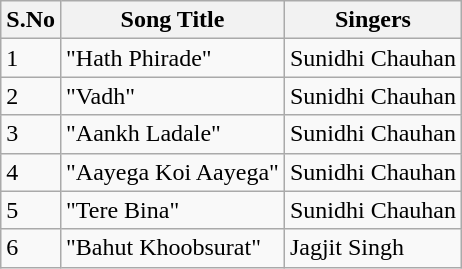<table class="wikitable">
<tr>
<th>S.No</th>
<th>Song Title</th>
<th>Singers</th>
</tr>
<tr>
<td>1</td>
<td>"Hath Phirade"</td>
<td>Sunidhi Chauhan</td>
</tr>
<tr>
<td>2</td>
<td>"Vadh"</td>
<td>Sunidhi Chauhan</td>
</tr>
<tr>
<td>3</td>
<td>"Aankh Ladale"</td>
<td>Sunidhi Chauhan</td>
</tr>
<tr>
<td>4</td>
<td>"Aayega Koi Aayega"</td>
<td>Sunidhi Chauhan</td>
</tr>
<tr>
<td>5</td>
<td>"Tere Bina"</td>
<td>Sunidhi Chauhan</td>
</tr>
<tr>
<td>6</td>
<td>"Bahut Khoobsurat"</td>
<td>Jagjit Singh</td>
</tr>
</table>
